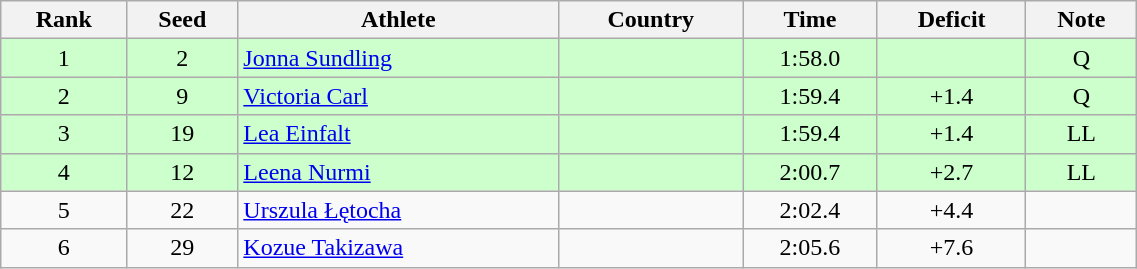<table class="wikitable sortable" style="text-align:center" width=60%>
<tr>
<th>Rank</th>
<th>Seed</th>
<th>Athlete</th>
<th>Country</th>
<th>Time</th>
<th data-sort-type=number>Deficit</th>
<th>Note</th>
</tr>
<tr bgcolor=ccffcc>
<td>1</td>
<td>2</td>
<td align=left><a href='#'>Jonna Sundling</a></td>
<td align=left></td>
<td>1:58.0</td>
<td></td>
<td>Q</td>
</tr>
<tr bgcolor=ccffcc>
<td>2</td>
<td>9</td>
<td align=left><a href='#'>Victoria Carl</a></td>
<td align=left></td>
<td>1:59.4</td>
<td>+1.4</td>
<td>Q</td>
</tr>
<tr bgcolor=ccffcc>
<td>3</td>
<td>19</td>
<td align=left><a href='#'>Lea Einfalt</a></td>
<td align=left></td>
<td>1:59.4</td>
<td>+1.4</td>
<td>LL</td>
</tr>
<tr bgcolor=ccffcc>
<td>4</td>
<td>12</td>
<td align=left><a href='#'>Leena Nurmi</a></td>
<td align=left></td>
<td>2:00.7</td>
<td>+2.7</td>
<td>LL</td>
</tr>
<tr>
<td>5</td>
<td>22</td>
<td align=left><a href='#'>Urszula Łętocha</a></td>
<td align=left></td>
<td>2:02.4</td>
<td>+4.4</td>
<td></td>
</tr>
<tr>
<td>6</td>
<td>29</td>
<td align=left><a href='#'>Kozue Takizawa</a></td>
<td align=left></td>
<td>2:05.6</td>
<td>+7.6</td>
<td></td>
</tr>
</table>
